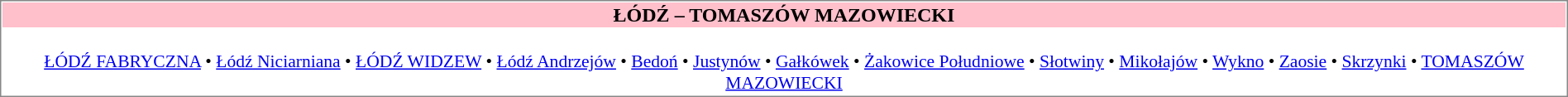<table align=left cellspacing=1 style="border:1px solid #888888;">
<tr>
<td align=center style="background:Pink;"><span><strong>ŁÓDŹ – TOMASZÓW MAZOWIECKI</strong></span></td>
</tr>
<tr>
<td align="center" style="font-size: 90%;" colspan="2"><br><a href='#'>ŁÓDŹ FABRYCZNA</a> • <a href='#'>Łódź Niciarniana</a> • <a href='#'>ŁÓDŹ WIDZEW</a> • <a href='#'> Łódź Andrzejów</a> • <a href='#'>Bedoń</a> • <a href='#'>Justynów</a> • <a href='#'>Gałkówek</a> • <a href='#'>Żakowice Południowe</a> • <a href='#'>Słotwiny</a> • <a href='#'>Mikołajów</a> • <a href='#'>Wykno</a> • <a href='#'>Zaosie</a> • <a href='#'>Skrzynki</a> • <a href='#'>TOMASZÓW MAZOWIECKI</a></td>
</tr>
</table>
